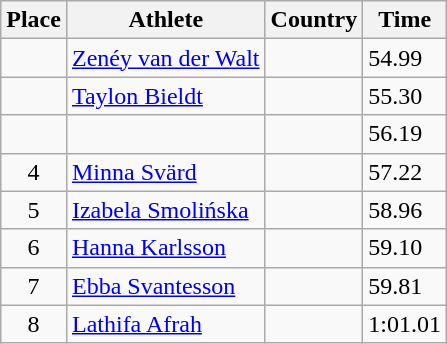<table class="wikitable">
<tr>
<th>Place</th>
<th>Athlete</th>
<th>Country</th>
<th>Time</th>
</tr>
<tr>
<td align=center></td>
<td><a href='#'>Zenéy van der Walt</a></td>
<td></td>
<td>54.99</td>
</tr>
<tr>
<td align=center></td>
<td><a href='#'>Taylon Bieldt</a></td>
<td></td>
<td>55.30</td>
</tr>
<tr>
<td align=center></td>
<td></td>
<td></td>
<td>56.19</td>
</tr>
<tr>
<td align=center>4</td>
<td><a href='#'>Minna Svärd</a></td>
<td></td>
<td>57.22</td>
</tr>
<tr>
<td align=center>5</td>
<td><a href='#'>Izabela Smolińska</a></td>
<td></td>
<td>58.96</td>
</tr>
<tr>
<td align=center>6</td>
<td><a href='#'>Hanna Karlsson</a></td>
<td></td>
<td>59.10</td>
</tr>
<tr>
<td align=center>7</td>
<td><a href='#'>Ebba Svantesson</a></td>
<td></td>
<td>59.81</td>
</tr>
<tr>
<td align=center>8</td>
<td><a href='#'>Lathifa Afrah</a></td>
<td></td>
<td>1:01.01</td>
</tr>
</table>
